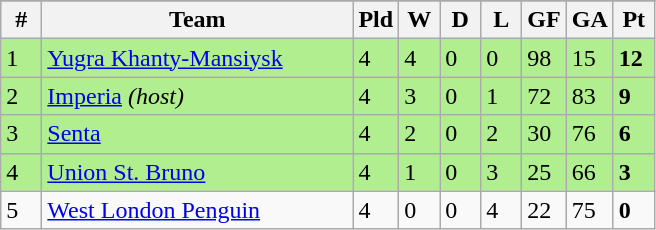<table class=wikitable>
<tr align=center>
</tr>
<tr>
<th width=20>#</th>
<th width=200>Team</th>
<th width=20>Pld</th>
<th width=20>W</th>
<th width=20>D</th>
<th width=20>L</th>
<th width=20>GF</th>
<th width=20>GA</th>
<th width=20>Pt</th>
</tr>
<tr bgcolor=B0EE90>
<td>1</td>
<td align="left"> <a href='#'>Yugra Khanty-Mansiysk</a></td>
<td>4</td>
<td>4</td>
<td>0</td>
<td>0</td>
<td>98</td>
<td>15</td>
<td><strong>12</strong></td>
</tr>
<tr bgcolor=B0EE90>
<td>2</td>
<td align="left"> <a href='#'>Imperia</a> <em>(host)</em></td>
<td>4</td>
<td>3</td>
<td>0</td>
<td>1</td>
<td>72</td>
<td>83</td>
<td><strong>9</strong></td>
</tr>
<tr bgcolor=B0EE90>
<td>3</td>
<td align="left"> <a href='#'>Senta</a></td>
<td>4</td>
<td>2</td>
<td>0</td>
<td>2</td>
<td>30</td>
<td>76</td>
<td><strong>6</strong></td>
</tr>
<tr bgcolor=B0EE90>
<td>4</td>
<td align="left"> <a href='#'>Union St. Bruno</a></td>
<td>4</td>
<td>1</td>
<td>0</td>
<td>3</td>
<td>25</td>
<td>66</td>
<td><strong>3</strong></td>
</tr>
<tr>
<td>5</td>
<td align="left"> <a href='#'>West London Penguin</a></td>
<td>4</td>
<td>0</td>
<td>0</td>
<td>4</td>
<td>22</td>
<td>75</td>
<td><strong>0</strong></td>
</tr>
</table>
